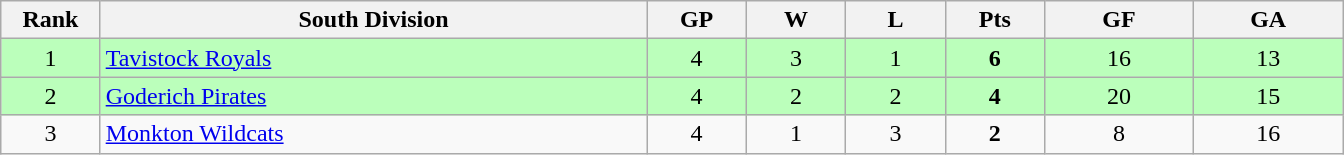<table class="wikitable" style="text-align:center" width:50em">
<tr>
<th bgcolor="#DDDDFF" width="5%">Rank</th>
<th bgcolor="#DDDDFF" width="27.5%">South Division</th>
<th bgcolor="#DDDDFF" width="5%">GP</th>
<th bgcolor="#DDDDFF" width="5%">W</th>
<th bgcolor="#DDDDFF" width="5%">L</th>
<th bgcolor="#DDDDFF" width="5%">Pts</th>
<th bgcolor="#DDDDFF" width="7.5%">GF</th>
<th bgcolor="#DDDDFF" width="7.5%">GA</th>
</tr>
<tr bgcolor="#bbffbb">
<td>1</td>
<td align=left><a href='#'>Tavistock Royals</a></td>
<td>4</td>
<td>3</td>
<td>1</td>
<td><strong>6</strong></td>
<td>16</td>
<td>13</td>
</tr>
<tr bgcolor="#bbffbb">
<td>2</td>
<td align=left><a href='#'>Goderich Pirates</a></td>
<td>4</td>
<td>2</td>
<td>2</td>
<td><strong>4</strong></td>
<td>20</td>
<td>15</td>
</tr>
<tr>
<td>3</td>
<td align=left><a href='#'>Monkton Wildcats</a></td>
<td>4</td>
<td>1</td>
<td>3</td>
<td><strong>2</strong></td>
<td>8</td>
<td>16</td>
</tr>
</table>
